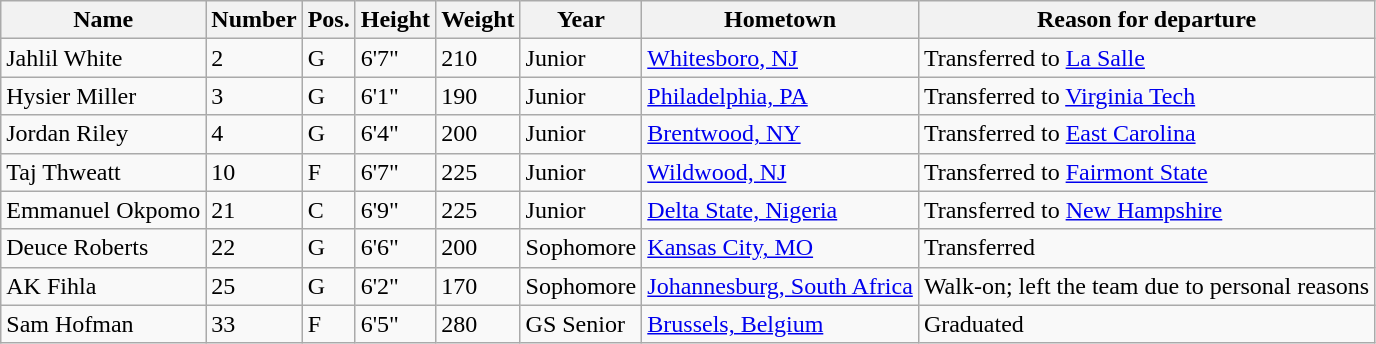<table class="wikitable sortable" border="1">
<tr>
<th>Name</th>
<th>Number</th>
<th>Pos.</th>
<th>Height</th>
<th>Weight</th>
<th>Year</th>
<th>Hometown</th>
<th class="unsortable">Reason for departure</th>
</tr>
<tr>
<td>Jahlil White</td>
<td>2</td>
<td>G</td>
<td>6'7"</td>
<td>210</td>
<td> Junior</td>
<td><a href='#'>Whitesboro, NJ</a></td>
<td>Transferred to <a href='#'>La Salle</a></td>
</tr>
<tr>
<td>Hysier Miller</td>
<td>3</td>
<td>G</td>
<td>6'1"</td>
<td>190</td>
<td>Junior</td>
<td><a href='#'>Philadelphia, PA</a></td>
<td>Transferred to <a href='#'>Virginia Tech</a></td>
</tr>
<tr>
<td>Jordan Riley</td>
<td>4</td>
<td>G</td>
<td>6'4"</td>
<td>200</td>
<td>Junior</td>
<td><a href='#'>Brentwood, NY</a></td>
<td>Transferred to <a href='#'>East Carolina</a></td>
</tr>
<tr>
<td>Taj Thweatt</td>
<td>10</td>
<td>F</td>
<td>6'7"</td>
<td>225</td>
<td> Junior</td>
<td><a href='#'>Wildwood, NJ</a></td>
<td>Transferred to <a href='#'>Fairmont State</a></td>
</tr>
<tr>
<td>Emmanuel Okpomo</td>
<td>21</td>
<td>C</td>
<td>6'9"</td>
<td>225</td>
<td>Junior</td>
<td><a href='#'>Delta State, Nigeria</a></td>
<td>Transferred to <a href='#'>New Hampshire</a></td>
</tr>
<tr>
<td>Deuce Roberts</td>
<td>22</td>
<td>G</td>
<td>6'6"</td>
<td>200</td>
<td>Sophomore</td>
<td><a href='#'>Kansas City, MO</a></td>
<td>Transferred</td>
</tr>
<tr>
<td>AK Fihla</td>
<td>25</td>
<td>G</td>
<td>6'2"</td>
<td>170</td>
<td>Sophomore</td>
<td><a href='#'>Johannesburg, South Africa</a></td>
<td>Walk-on; left the team due to personal reasons</td>
</tr>
<tr>
<td>Sam Hofman</td>
<td>33</td>
<td>F</td>
<td>6'5"</td>
<td>280</td>
<td>GS Senior</td>
<td><a href='#'>Brussels, Belgium</a></td>
<td>Graduated</td>
</tr>
</table>
